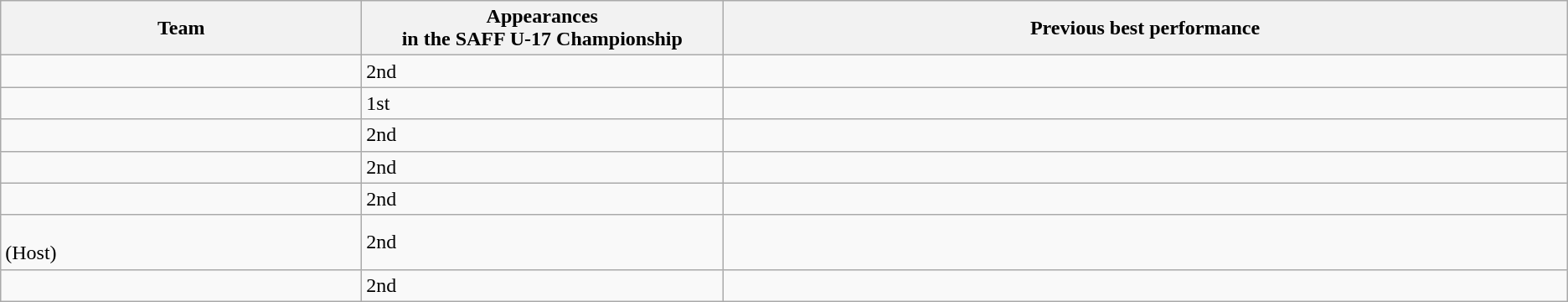<table class="wikitable">
<tr>
<th style="width:16.67%;">Team</th>
<th style="width:16.67%;">Appearances <br> in the SAFF U-17 Championship</th>
<th width=39%>Previous best performance</th>
</tr>
<tr>
<td></td>
<td>2nd</td>
<td></td>
</tr>
<tr>
<td></td>
<td>1st</td>
<td></td>
</tr>
<tr>
<td></td>
<td>2nd</td>
<td></td>
</tr>
<tr>
<td></td>
<td>2nd</td>
<td></td>
</tr>
<tr>
<td></td>
<td>2nd</td>
<td></td>
</tr>
<tr>
<td><br>(Host)</td>
<td>2nd</td>
<td></td>
</tr>
<tr>
<td></td>
<td>2nd</td>
<td></td>
</tr>
</table>
